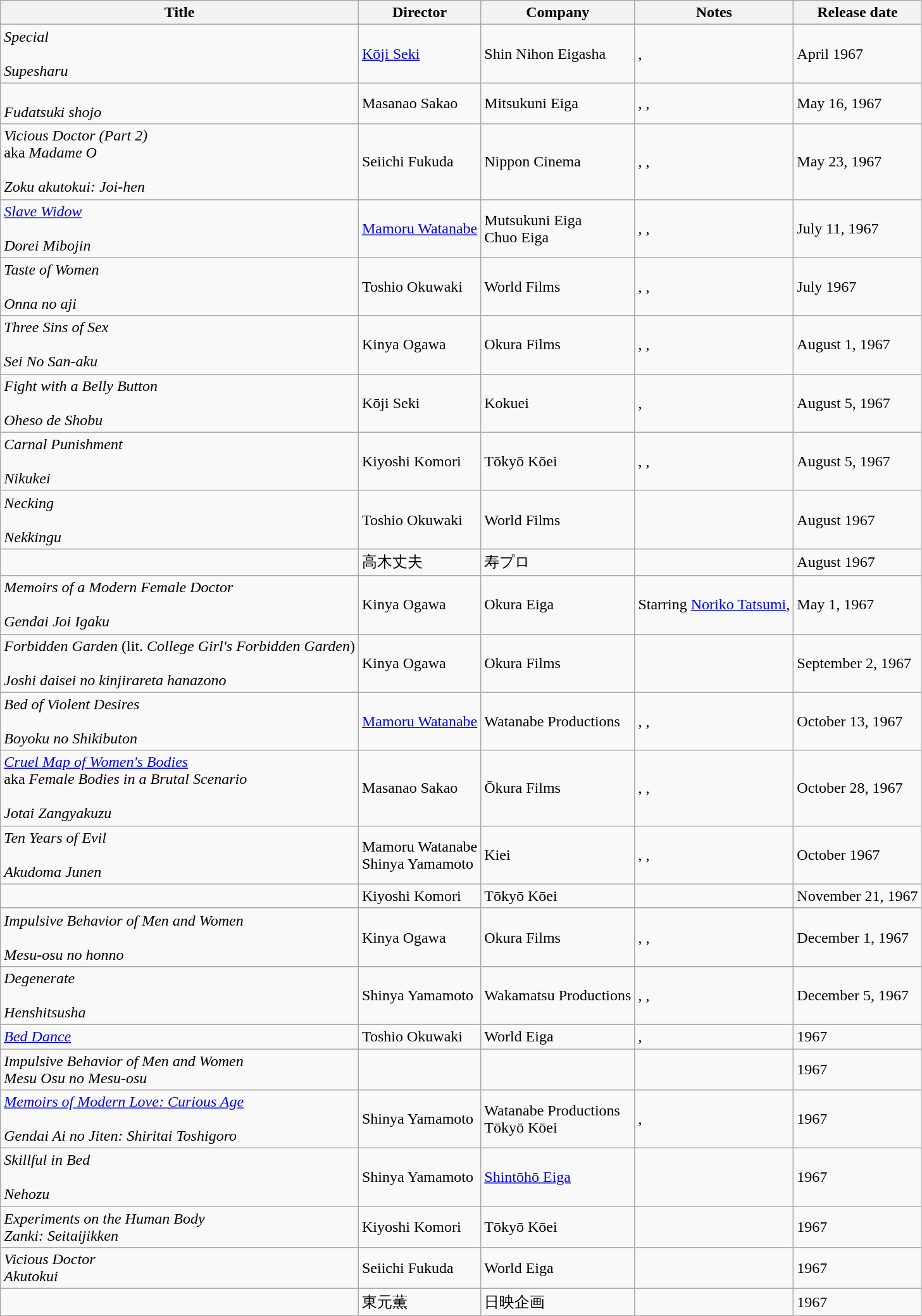<table class="wikitable">
<tr>
<th>Title</th>
<th>Director</th>
<th>Company</th>
<th>Notes</th>
<th>Release date</th>
</tr>
<tr>
<td><em>Special</em><br><br><em>Supesharu</em></td>
<td><a href='#'>Kōji Seki</a></td>
<td>Shin Nihon Eigasha</td>
<td>, </td>
<td>April 1967</td>
</tr>
<tr>
<td><br><em>Fudatsuki shojo</em></td>
<td>Masanao Sakao</td>
<td>Mitsukuni Eiga</td>
<td>, , </td>
<td>May 16, 1967</td>
</tr>
<tr>
<td><em>Vicious Doctor (Part 2)</em><br>aka <em>Madame O</em><br><br><em>Zoku akutokui: Joi-hen</em></td>
<td>Seiichi Fukuda</td>
<td>Nippon Cinema</td>
<td>, , </td>
<td>May 23, 1967</td>
</tr>
<tr>
<td><em><a href='#'>Slave Widow</a></em><br><br><em>Dorei Mibojin</em></td>
<td><a href='#'>Mamoru Watanabe</a></td>
<td>Mutsukuni Eiga<br>Chuo Eiga</td>
<td>, , </td>
<td>July 11, 1967</td>
</tr>
<tr>
<td><em>Taste of Women</em><br><br><em>Onna no aji</em></td>
<td>Toshio Okuwaki</td>
<td>World Films</td>
<td>, , </td>
<td>July 1967</td>
</tr>
<tr>
<td><em>Three Sins of Sex</em><br><br><em>Sei No San-aku</em></td>
<td>Kinya Ogawa</td>
<td>Okura Films</td>
<td>, , </td>
<td>August 1, 1967</td>
</tr>
<tr>
<td><em>Fight with a Belly Button</em><br><br><em>Oheso de Shobu</em></td>
<td>Kōji Seki</td>
<td>Kokuei</td>
<td>, </td>
<td>August 5, 1967</td>
</tr>
<tr>
<td><em>Carnal Punishment</em><br><br><em>Nikukei</em></td>
<td>Kiyoshi Komori</td>
<td>Tōkyō Kōei</td>
<td>, , </td>
<td>August 5, 1967</td>
</tr>
<tr>
<td><em>Necking</em><br><br><em>Nekkingu</em></td>
<td>Toshio Okuwaki</td>
<td>World Films</td>
<td></td>
<td>August 1967</td>
</tr>
<tr>
<td></td>
<td>高木丈夫</td>
<td>寿プロ</td>
<td></td>
<td>August 1967</td>
</tr>
<tr>
<td><em>Memoirs of a Modern Female Doctor</em><br><br><em>Gendai Joi Igaku</em></td>
<td>Kinya Ogawa</td>
<td>Okura Eiga</td>
<td>Starring <a href='#'>Noriko Tatsumi</a>, </td>
<td>May 1, 1967</td>
</tr>
<tr>
<td><em>Forbidden Garden</em> (lit. <em>College Girl's Forbidden Garden</em>)<br><br><em>Joshi daisei no kinjirareta hanazono</em></td>
<td>Kinya Ogawa</td>
<td>Okura Films</td>
<td></td>
<td>September 2, 1967</td>
</tr>
<tr>
<td><em>Bed of Violent Desires</em><br><br><em>Boyoku no Shikibuton</em></td>
<td><a href='#'>Mamoru Watanabe</a></td>
<td>Watanabe Productions</td>
<td>, , </td>
<td>October 13, 1967</td>
</tr>
<tr>
<td><em><a href='#'>Cruel Map of Women's Bodies</a></em><br>aka <em>Female Bodies in a Brutal Scenario</em><br><br><em>Jotai Zangyakuzu</em></td>
<td>Masanao Sakao</td>
<td>Ōkura Films</td>
<td>, , </td>
<td>October 28, 1967</td>
</tr>
<tr>
<td><em>Ten Years of Evil</em><br><br><em>Akudoma Junen</em></td>
<td>Mamoru Watanabe<br>Shinya Yamamoto</td>
<td>Kiei</td>
<td>, , </td>
<td>October 1967</td>
</tr>
<tr>
<td></td>
<td>Kiyoshi Komori</td>
<td>Tōkyō Kōei</td>
<td></td>
<td>November 21, 1967</td>
</tr>
<tr>
<td><em>Impulsive Behavior of Men and Women</em><br><br><em>Mesu-osu no honno</em></td>
<td>Kinya Ogawa</td>
<td>Okura Films</td>
<td>, , </td>
<td>December 1, 1967</td>
</tr>
<tr>
<td><em>Degenerate</em><br><br><em>Henshitsusha</em></td>
<td>Shinya Yamamoto</td>
<td>Wakamatsu Productions</td>
<td>, , </td>
<td>December 5, 1967</td>
</tr>
<tr>
<td><em><a href='#'>Bed Dance</a></em><br></td>
<td>Toshio Okuwaki</td>
<td>World Eiga</td>
<td>, </td>
<td>1967</td>
</tr>
<tr>
<td><em>Impulsive Behavior of Men and Women</em><br><em>Mesu Osu no Mesu-osu</em></td>
<td></td>
<td></td>
<td></td>
<td>1967</td>
</tr>
<tr>
<td><em><a href='#'>Memoirs of Modern Love: Curious Age</a></em><br><br><em>Gendai Ai no Jiten: Shiritai Toshigoro</em></td>
<td>Shinya Yamamoto</td>
<td>Watanabe Productions<br>Tōkyō Kōei</td>
<td>, </td>
<td>1967</td>
</tr>
<tr>
<td><em>Skillful in Bed</em><br><br><em>Nehozu</em></td>
<td>Shinya Yamamoto</td>
<td><a href='#'>Shintōhō Eiga</a></td>
<td></td>
<td>1967</td>
</tr>
<tr>
<td><em>Experiments on the Human Body</em><br><em>Zanki: Seitaijikken</em></td>
<td>Kiyoshi Komori</td>
<td>Tōkyō Kōei</td>
<td></td>
<td>1967</td>
</tr>
<tr>
<td><em>Vicious Doctor</em><br><em>Akutokui</em></td>
<td>Seiichi Fukuda</td>
<td>World Eiga</td>
<td></td>
<td>1967</td>
</tr>
<tr>
<td></td>
<td>東元薫</td>
<td>日映企画</td>
<td></td>
<td>1967</td>
</tr>
</table>
